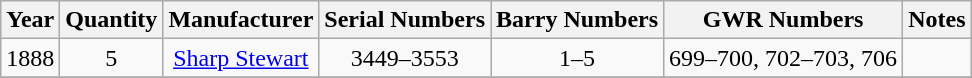<table class="wikitable" style=text-align:center>
<tr>
<th>Year</th>
<th>Quantity</th>
<th>Manufacturer</th>
<th>Serial Numbers</th>
<th>Barry Numbers</th>
<th>GWR Numbers</th>
<th>Notes</th>
</tr>
<tr>
<td>1888</td>
<td>5</td>
<td><a href='#'>Sharp Stewart</a></td>
<td>3449–3553</td>
<td>1–5</td>
<td>699–700, 702–703, 706</td>
<td></td>
</tr>
<tr>
</tr>
</table>
